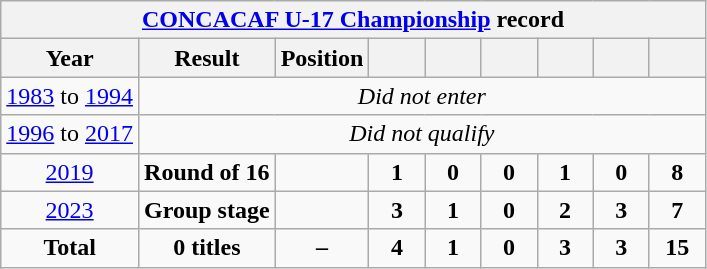<table class="wikitable" style="text-align: center;">
<tr>
<th colspan=16><a href='#'>CONCACAF U-17 Championship</a> record</th>
</tr>
<tr>
<th>Year</th>
<th>Result</th>
<th>Position</th>
<th style="width:30px;"></th>
<th style="width:30px;"></th>
<th style="width:30px;"></th>
<th style="width:30px;"></th>
<th style="width:30px;"></th>
<th style="width:30px;"></th>
</tr>
<tr>
<td> <a href='#'>1983</a> to  <a href='#'>1994</a></td>
<td colspan="9"><em>Did not enter</em></td>
</tr>
<tr>
<td> <a href='#'>1996</a> to  <a href='#'>2017</a></td>
<td colspan="9"><em>Did not qualify</em></td>
</tr>
<tr>
<td> <a href='#'>2019</a></td>
<td><strong>Round of 16</strong></td>
<td></td>
<td><strong>1</strong></td>
<td><strong>0</strong></td>
<td><strong>0</strong></td>
<td><strong>1</strong></td>
<td><strong>0</strong></td>
<td><strong>8</strong></td>
</tr>
<tr>
<td> <a href='#'>2023</a></td>
<td><strong>Group stage</strong></td>
<td></td>
<td><strong>3</strong></td>
<td><strong>1</strong></td>
<td><strong>0</strong></td>
<td><strong>2</strong></td>
<td><strong>3</strong></td>
<td><strong>7</strong></td>
</tr>
<tr>
<td><strong>Total</strong></td>
<td><strong>0 titles</strong></td>
<td><strong>–</strong></td>
<td><strong>4</strong></td>
<td><strong>1</strong></td>
<td><strong>0</strong></td>
<td><strong>3</strong></td>
<td><strong>3</strong></td>
<td><strong>15</strong></td>
</tr>
</table>
